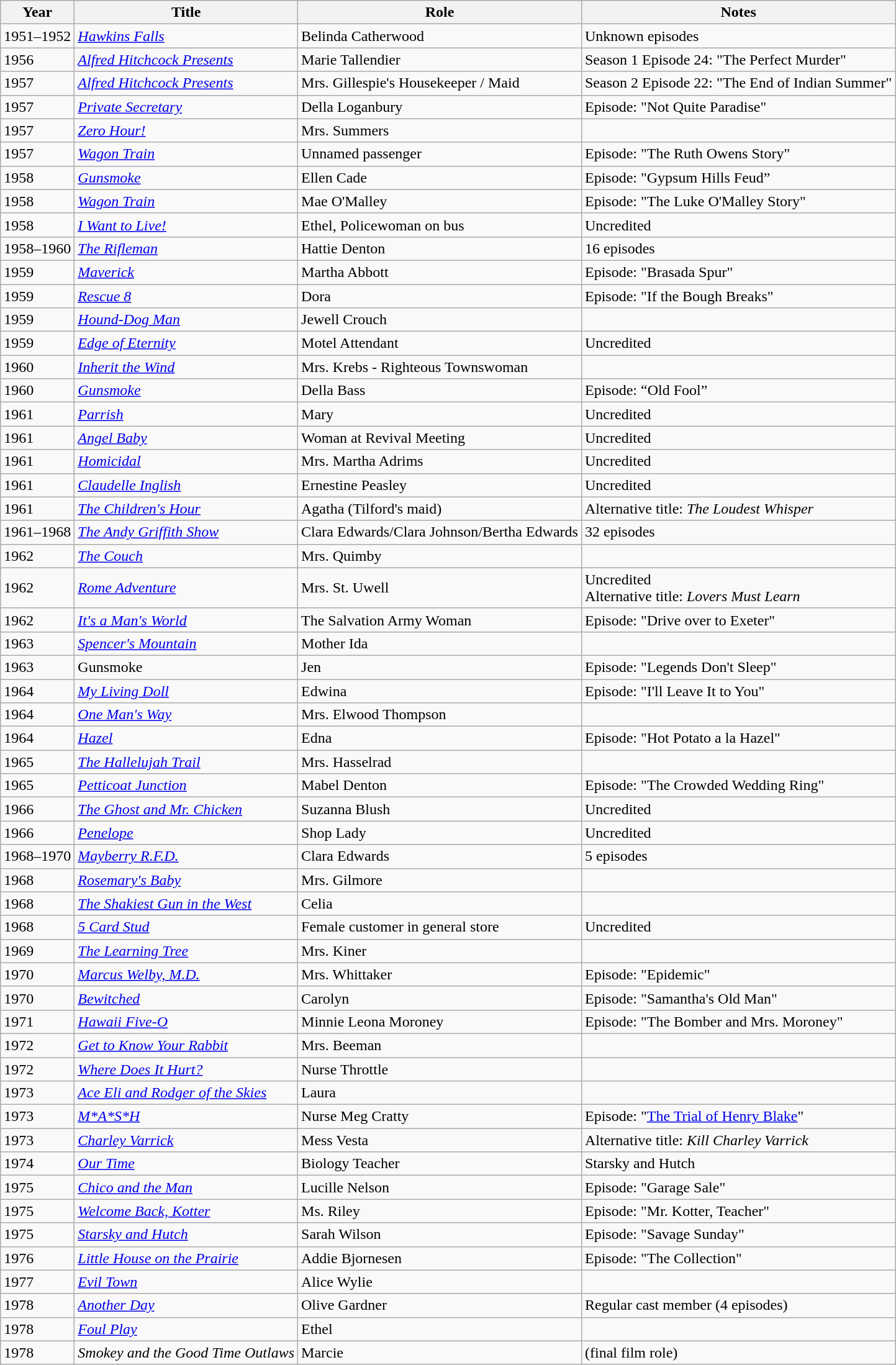<table class="wikitable sortable">
<tr>
<th>Year</th>
<th>Title</th>
<th>Role</th>
<th class="unsortable">Notes</th>
</tr>
<tr>
<td>1951–1952</td>
<td><em><a href='#'>Hawkins Falls</a></em></td>
<td>Belinda Catherwood</td>
<td>Unknown episodes</td>
</tr>
<tr>
<td>1956</td>
<td><em><a href='#'>Alfred Hitchcock Presents</a></em></td>
<td>Marie Tallendier</td>
<td>Season 1 Episode 24: "The Perfect Murder"</td>
</tr>
<tr>
<td>1957</td>
<td><em><a href='#'>Alfred Hitchcock Presents</a></em></td>
<td>Mrs. Gillespie's Housekeeper / Maid</td>
<td>Season 2 Episode 22: "The End of Indian Summer"</td>
</tr>
<tr>
<td>1957</td>
<td><em><a href='#'>Private Secretary</a></em></td>
<td>Della Loganbury</td>
<td>Episode: "Not Quite Paradise"</td>
</tr>
<tr>
<td>1957</td>
<td><em><a href='#'>Zero Hour!</a></em></td>
<td>Mrs. Summers</td>
<td></td>
</tr>
<tr>
<td>1957</td>
<td><em><a href='#'>Wagon Train</a></em></td>
<td>Unnamed passenger</td>
<td>Episode: "The Ruth Owens Story"</td>
</tr>
<tr>
<td>1958</td>
<td><em><a href='#'>Gunsmoke</a></em></td>
<td>Ellen Cade</td>
<td>Episode: "Gypsum Hills Feud”</td>
</tr>
<tr>
<td>1958</td>
<td><em><a href='#'>Wagon Train</a></em></td>
<td>Mae O'Malley</td>
<td>Episode: "The Luke O'Malley Story"</td>
</tr>
<tr>
<td>1958</td>
<td><em><a href='#'>I Want to Live!</a></em></td>
<td>Ethel, Policewoman on bus</td>
<td>Uncredited</td>
</tr>
<tr>
<td>1958–1960</td>
<td><em><a href='#'>The Rifleman</a></em></td>
<td>Hattie Denton</td>
<td>16 episodes</td>
</tr>
<tr>
<td>1959</td>
<td><em><a href='#'>Maverick</a></em></td>
<td>Martha Abbott</td>
<td>Episode: "Brasada Spur"</td>
</tr>
<tr>
<td>1959</td>
<td><em><a href='#'>Rescue 8</a></em></td>
<td>Dora</td>
<td>Episode: "If the Bough Breaks"</td>
</tr>
<tr>
<td>1959</td>
<td><em><a href='#'>Hound-Dog Man</a></em></td>
<td>Jewell Crouch</td>
<td></td>
</tr>
<tr>
<td>1959</td>
<td><em><a href='#'>Edge of Eternity</a></em></td>
<td>Motel Attendant</td>
<td>Uncredited</td>
</tr>
<tr>
<td>1960</td>
<td><em><a href='#'>Inherit the Wind</a></em></td>
<td>Mrs. Krebs - Righteous Townswoman</td>
</tr>
<tr>
<td>1960</td>
<td><em><a href='#'>Gunsmoke</a></em></td>
<td>Della Bass</td>
<td>Episode: “Old Fool”</td>
</tr>
<tr>
<td>1961</td>
<td><em><a href='#'>Parrish</a></em></td>
<td>Mary</td>
<td>Uncredited</td>
</tr>
<tr>
<td>1961</td>
<td><em><a href='#'>Angel Baby</a></em></td>
<td>Woman at Revival Meeting</td>
<td>Uncredited</td>
</tr>
<tr>
<td>1961</td>
<td><em><a href='#'>Homicidal</a></em></td>
<td>Mrs. Martha Adrims</td>
<td>Uncredited</td>
</tr>
<tr>
<td>1961</td>
<td><em><a href='#'>Claudelle Inglish</a></em></td>
<td>Ernestine Peasley</td>
<td>Uncredited</td>
</tr>
<tr>
<td>1961</td>
<td><em><a href='#'>The Children's Hour</a></em></td>
<td>Agatha (Tilford's maid)</td>
<td>Alternative title: <em>The Loudest Whisper</em></td>
</tr>
<tr>
<td>1961–1968</td>
<td><em><a href='#'>The Andy Griffith Show</a></em></td>
<td>Clara Edwards/Clara Johnson/Bertha Edwards</td>
<td>32 episodes</td>
</tr>
<tr>
<td>1962</td>
<td><em><a href='#'>The Couch</a></em></td>
<td>Mrs. Quimby</td>
<td></td>
</tr>
<tr>
<td>1962</td>
<td><em><a href='#'>Rome Adventure</a></em></td>
<td>Mrs. St. Uwell</td>
<td>Uncredited<br>Alternative title: <em>Lovers Must Learn</em></td>
</tr>
<tr>
<td>1962</td>
<td><em><a href='#'>It's a Man's World</a></em></td>
<td>The Salvation Army Woman</td>
<td>Episode: "Drive over to Exeter"</td>
</tr>
<tr>
<td>1963</td>
<td><em><a href='#'>Spencer's Mountain</a></em></td>
<td>Mother Ida</td>
<td></td>
</tr>
<tr>
<td>1963</td>
<td>Gunsmoke</td>
<td>Jen</td>
<td>Episode: "Legends Don't Sleep"</td>
</tr>
<tr>
<td>1964</td>
<td><em><a href='#'>My Living Doll</a></em></td>
<td>Edwina</td>
<td>Episode: "I'll Leave It to You"</td>
</tr>
<tr>
<td>1964</td>
<td><em><a href='#'>One Man's Way</a></em></td>
<td>Mrs. Elwood Thompson</td>
<td></td>
</tr>
<tr>
<td>1964</td>
<td><em><a href='#'>Hazel</a></em></td>
<td>Edna</td>
<td>Episode: "Hot Potato a la Hazel"</td>
</tr>
<tr>
<td>1965</td>
<td><em><a href='#'>The Hallelujah Trail</a></em></td>
<td>Mrs. Hasselrad</td>
<td></td>
</tr>
<tr>
<td>1965</td>
<td><em><a href='#'>Petticoat Junction</a></em></td>
<td>Mabel Denton</td>
<td>Episode: "The Crowded Wedding Ring"</td>
</tr>
<tr>
<td>1966</td>
<td><em><a href='#'>The Ghost and Mr. Chicken</a></em></td>
<td>Suzanna Blush</td>
<td>Uncredited</td>
</tr>
<tr>
<td>1966</td>
<td><em><a href='#'>Penelope</a></em></td>
<td>Shop Lady</td>
<td>Uncredited</td>
</tr>
<tr>
<td>1968–1970</td>
<td><em><a href='#'>Mayberry R.F.D.</a></em></td>
<td>Clara Edwards</td>
<td>5 episodes</td>
</tr>
<tr>
<td>1968</td>
<td><em><a href='#'>Rosemary's Baby</a></em></td>
<td>Mrs. Gilmore</td>
<td></td>
</tr>
<tr>
<td>1968</td>
<td><em><a href='#'>The Shakiest Gun in the West</a></em></td>
<td>Celia</td>
<td></td>
</tr>
<tr>
<td>1968</td>
<td><em><a href='#'>5 Card Stud</a></em></td>
<td>Female customer in general store</td>
<td>Uncredited</td>
</tr>
<tr>
<td>1969</td>
<td><em><a href='#'>The Learning Tree</a></em></td>
<td>Mrs. Kiner</td>
<td></td>
</tr>
<tr>
<td>1970</td>
<td><em><a href='#'>Marcus Welby, M.D.</a></em></td>
<td>Mrs. Whittaker</td>
<td>Episode: "Epidemic"</td>
</tr>
<tr>
<td>1970</td>
<td><em><a href='#'>Bewitched</a></em></td>
<td>Carolyn</td>
<td>Episode: "Samantha's Old Man"</td>
</tr>
<tr>
<td>1971</td>
<td><em><a href='#'>Hawaii Five-O</a></em></td>
<td>Minnie Leona Moroney</td>
<td>Episode: "The Bomber and Mrs. Moroney"</td>
</tr>
<tr>
<td>1972</td>
<td><em><a href='#'>Get to Know Your Rabbit</a></em></td>
<td>Mrs. Beeman</td>
<td></td>
</tr>
<tr>
<td>1972</td>
<td><em><a href='#'>Where Does It Hurt?</a></em></td>
<td>Nurse Throttle</td>
<td></td>
</tr>
<tr>
<td>1973</td>
<td><em><a href='#'>Ace Eli and Rodger of the Skies</a></em></td>
<td>Laura</td>
<td></td>
</tr>
<tr>
<td>1973</td>
<td><em><a href='#'>M*A*S*H</a></em></td>
<td>Nurse Meg Cratty</td>
<td>Episode: "<a href='#'>The Trial of Henry Blake</a>"</td>
</tr>
<tr>
<td>1973</td>
<td><em><a href='#'>Charley Varrick</a></em></td>
<td>Mess Vesta</td>
<td>Alternative title: <em>Kill Charley Varrick</em></td>
</tr>
<tr>
<td>1974</td>
<td><em><a href='#'>Our Time</a></em></td>
<td>Biology Teacher</td>
<td>Starsky and Hutch</td>
</tr>
<tr>
<td>1975</td>
<td><em><a href='#'>Chico and the Man</a></em></td>
<td>Lucille Nelson</td>
<td>Episode: "Garage Sale"</td>
</tr>
<tr>
<td>1975</td>
<td><em><a href='#'>Welcome Back, Kotter</a></em></td>
<td>Ms. Riley</td>
<td>Episode: "Mr. Kotter, Teacher"</td>
</tr>
<tr>
<td>1975</td>
<td><em><a href='#'>Starsky and Hutch</a></em></td>
<td>Sarah Wilson</td>
<td>Episode: "Savage Sunday"</td>
</tr>
<tr>
<td>1976</td>
<td><em><a href='#'>Little House on the Prairie</a></em></td>
<td>Addie Bjornesen</td>
<td>Episode: "The Collection"</td>
</tr>
<tr>
<td>1977</td>
<td><em><a href='#'>Evil Town</a></em></td>
<td>Alice Wylie</td>
<td></td>
</tr>
<tr>
<td>1978</td>
<td><em><a href='#'>Another Day</a></em></td>
<td>Olive Gardner</td>
<td>Regular cast member (4 episodes)</td>
</tr>
<tr>
<td>1978</td>
<td><em><a href='#'>Foul Play</a></em></td>
<td>Ethel</td>
<td></td>
</tr>
<tr>
<td>1978</td>
<td><em>Smokey and the Good Time Outlaws</em></td>
<td>Marcie</td>
<td>(final film role)</td>
</tr>
</table>
